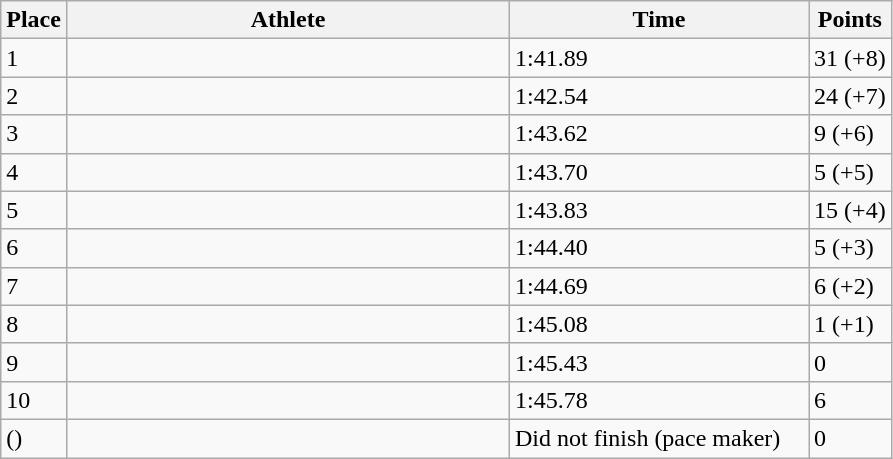<table class="wikitable sortable">
<tr>
<th>Place</th>
<th style="width:18em">Athlete</th>
<th style="width:12em">Time</th>
<th>Points</th>
</tr>
<tr>
<td>1</td>
<td></td>
<td>1:41.89  </td>
<td>31 (+8)</td>
</tr>
<tr>
<td>2</td>
<td></td>
<td>1:42.54 </td>
<td>24 (+7)</td>
</tr>
<tr>
<td>3</td>
<td></td>
<td>1:43.62</td>
<td>9 (+6)</td>
</tr>
<tr>
<td>4</td>
<td></td>
<td>1:43.70</td>
<td>5 (+5)</td>
</tr>
<tr>
<td>5</td>
<td></td>
<td>1:43.83</td>
<td>15 (+4)</td>
</tr>
<tr>
<td>6</td>
<td></td>
<td>1:44.40  </td>
<td>5 (+3)</td>
</tr>
<tr>
<td>7</td>
<td></td>
<td>1:44.69</td>
<td>6 (+2)</td>
</tr>
<tr>
<td>8</td>
<td></td>
<td>1:45.08</td>
<td>1 (+1)</td>
</tr>
<tr>
<td>9</td>
<td></td>
<td>1:45.43</td>
<td>0</td>
</tr>
<tr>
<td>10</td>
<td></td>
<td>1:45.78</td>
<td>6</td>
</tr>
<tr>
<td data-sort-value=11> ()</td>
<td></td>
<td>Did not finish (pace maker)</td>
<td>0</td>
</tr>
</table>
